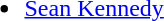<table style="width:100%;">
<tr>
<td style="vertical-align:top; width:25%;"><br><ul><li> <a href='#'>Sean Kennedy</a></li></ul></td>
</tr>
</table>
